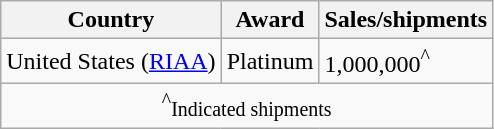<table class="wikitable sortable" border="1">
<tr>
<th>Country</th>
<th>Award</th>
<th>Sales/shipments</th>
</tr>
<tr>
<td>United States (<a href='#'>RIAA</a>)</td>
<td>Platinum</td>
<td>1,000,000<sup>^</sup></td>
</tr>
<tr>
<td colspan="3" align="center"><sup>^</sup><small>Indicated shipments</small></td>
</tr>
</table>
